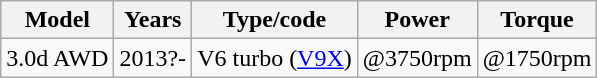<table class="wikitable sortable collapsible">
<tr>
<th>Model</th>
<th>Years</th>
<th>Type/code</th>
<th>Power</th>
<th>Torque</th>
</tr>
<tr>
<td>3.0d AWD</td>
<td>2013?-</td>
<td> V6 turbo (<a href='#'>V9X</a>)</td>
<td> @3750rpm</td>
<td> @1750rpm</td>
</tr>
</table>
